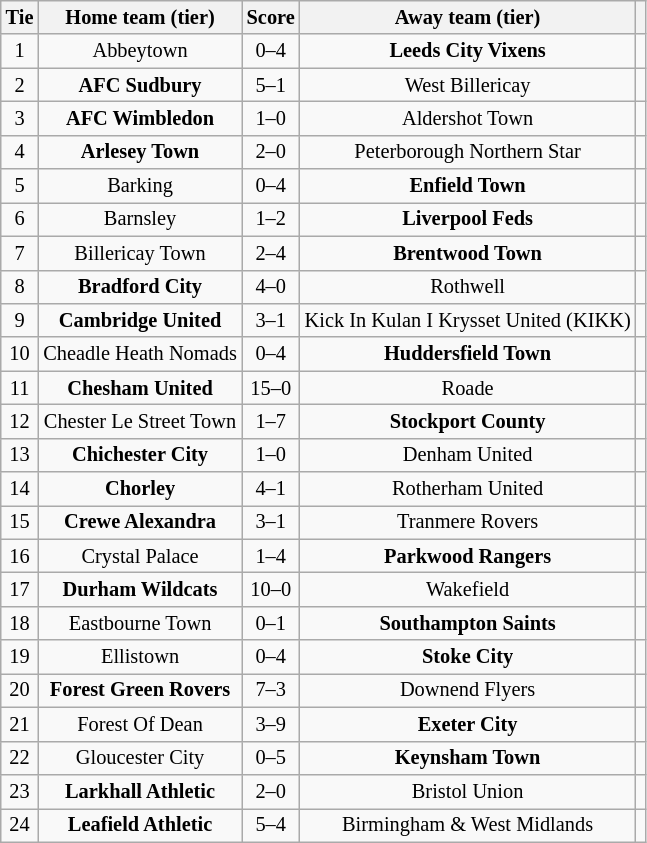<table class="wikitable" style="text-align:center; font-size:85%">
<tr>
<th>Tie</th>
<th>Home team (tier)</th>
<th>Score</th>
<th>Away team (tier)</th>
<th></th>
</tr>
<tr>
<td>1</td>
<td>Abbeytown</td>
<td align="center">0–4</td>
<td><strong>Leeds City Vixens</strong></td>
<td></td>
</tr>
<tr>
<td>2</td>
<td><strong>AFC Sudbury</strong></td>
<td>5–1</td>
<td>West Billericay</td>
<td></td>
</tr>
<tr>
<td>3</td>
<td><strong>AFC Wimbledon</strong></td>
<td align="center">1–0</td>
<td>Aldershot Town</td>
<td></td>
</tr>
<tr>
<td>4</td>
<td><strong>Arlesey Town</strong></td>
<td align="center">2–0</td>
<td>Peterborough Northern Star</td>
<td></td>
</tr>
<tr>
<td>5</td>
<td>Barking</td>
<td>0–4</td>
<td><strong>Enfield Town</strong></td>
<td></td>
</tr>
<tr>
<td>6</td>
<td>Barnsley</td>
<td>1–2</td>
<td><strong>Liverpool Feds</strong></td>
<td></td>
</tr>
<tr>
<td>7</td>
<td>Billericay Town</td>
<td>2–4</td>
<td><strong>Brentwood Town</strong></td>
<td></td>
</tr>
<tr>
<td>8</td>
<td><strong>Bradford City</strong></td>
<td align="center">4–0</td>
<td>Rothwell</td>
<td></td>
</tr>
<tr>
<td>9</td>
<td><strong>Cambridge United</strong></td>
<td>3–1</td>
<td>Kick In Kulan I Krysset United (KIKK)</td>
<td></td>
</tr>
<tr>
<td>10</td>
<td>Cheadle Heath Nomads</td>
<td>0–4</td>
<td><strong>Huddersfield Town</strong></td>
<td></td>
</tr>
<tr>
<td>11</td>
<td><strong>Chesham United</strong></td>
<td align="center">15–0</td>
<td>Roade</td>
<td></td>
</tr>
<tr>
<td>12</td>
<td>Chester Le Street Town</td>
<td>1–7</td>
<td><strong>Stockport County</strong></td>
<td></td>
</tr>
<tr>
<td>13</td>
<td><strong>Chichester City</strong></td>
<td align="center">1–0</td>
<td>Denham United</td>
<td></td>
</tr>
<tr>
<td>14</td>
<td><strong>Chorley</strong></td>
<td>4–1</td>
<td>Rotherham United</td>
<td></td>
</tr>
<tr>
<td>15</td>
<td><strong>Crewe Alexandra</strong></td>
<td>3–1</td>
<td>Tranmere Rovers</td>
<td></td>
</tr>
<tr>
<td>16</td>
<td>Crystal Palace</td>
<td>1–4</td>
<td><strong>Parkwood Rangers</strong></td>
<td></td>
</tr>
<tr>
<td>17</td>
<td><strong>Durham Wildcats</strong></td>
<td>10–0</td>
<td>Wakefield</td>
<td></td>
</tr>
<tr>
<td>18</td>
<td>Eastbourne Town</td>
<td>0–1</td>
<td><strong>Southampton Saints</strong></td>
<td></td>
</tr>
<tr>
<td>19</td>
<td>Ellistown</td>
<td>0–4</td>
<td><strong>Stoke City</strong></td>
<td></td>
</tr>
<tr>
<td>20</td>
<td><strong>Forest Green Rovers</strong></td>
<td>7–3</td>
<td>Downend Flyers</td>
<td></td>
</tr>
<tr>
<td>21</td>
<td>Forest Of Dean</td>
<td>3–9</td>
<td><strong>Exeter City</strong></td>
<td></td>
</tr>
<tr>
<td>22</td>
<td>Gloucester City</td>
<td>0–5</td>
<td><strong>Keynsham Town</strong></td>
<td></td>
</tr>
<tr>
<td>23</td>
<td><strong>Larkhall Athletic</strong></td>
<td>2–0</td>
<td>Bristol Union</td>
<td></td>
</tr>
<tr>
<td>24</td>
<td><strong>Leafield Athletic</strong></td>
<td>5–4</td>
<td>Birmingham & West Midlands</td>
<td></td>
</tr>
</table>
